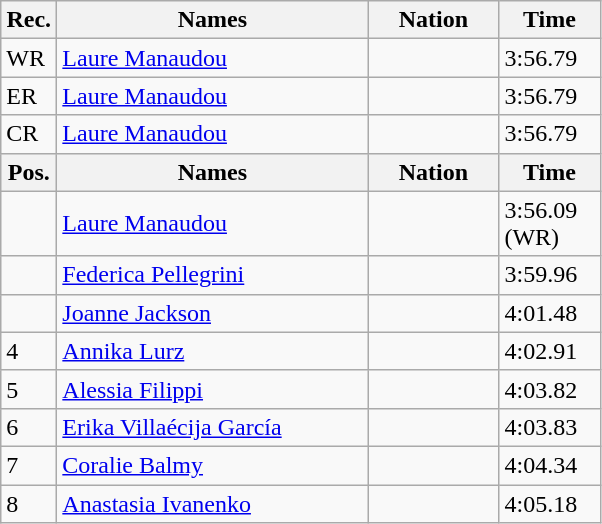<table class=wikitable>
<tr>
<th width="30">Rec.</th>
<th width="200">Names</th>
<th width="80">Nation</th>
<th width="60">Time</th>
</tr>
<tr>
<td>WR</td>
<td><a href='#'>Laure Manaudou</a></td>
<td></td>
<td>3:56.79</td>
</tr>
<tr>
<td>ER</td>
<td><a href='#'>Laure Manaudou</a></td>
<td></td>
<td>3:56.79</td>
</tr>
<tr>
<td>CR</td>
<td><a href='#'>Laure Manaudou</a></td>
<td></td>
<td>3:56.79</td>
</tr>
<tr>
<th>Pos.</th>
<th>Names</th>
<th>Nation</th>
<th>Time</th>
</tr>
<tr>
<td></td>
<td><a href='#'>Laure Manaudou</a></td>
<td></td>
<td>3:56.09 (WR)</td>
</tr>
<tr>
<td></td>
<td><a href='#'>Federica Pellegrini</a></td>
<td></td>
<td>3:59.96</td>
</tr>
<tr>
<td></td>
<td><a href='#'>Joanne Jackson</a></td>
<td></td>
<td>4:01.48</td>
</tr>
<tr>
<td>4</td>
<td><a href='#'>Annika Lurz</a></td>
<td></td>
<td>4:02.91</td>
</tr>
<tr>
<td>5</td>
<td><a href='#'>Alessia Filippi</a></td>
<td></td>
<td>4:03.82</td>
</tr>
<tr>
<td>6</td>
<td><a href='#'>Erika Villaécija García</a></td>
<td></td>
<td>4:03.83</td>
</tr>
<tr>
<td>7</td>
<td><a href='#'>Coralie Balmy</a></td>
<td></td>
<td>4:04.34</td>
</tr>
<tr>
<td>8</td>
<td><a href='#'>Anastasia Ivanenko</a></td>
<td></td>
<td>4:05.18</td>
</tr>
</table>
